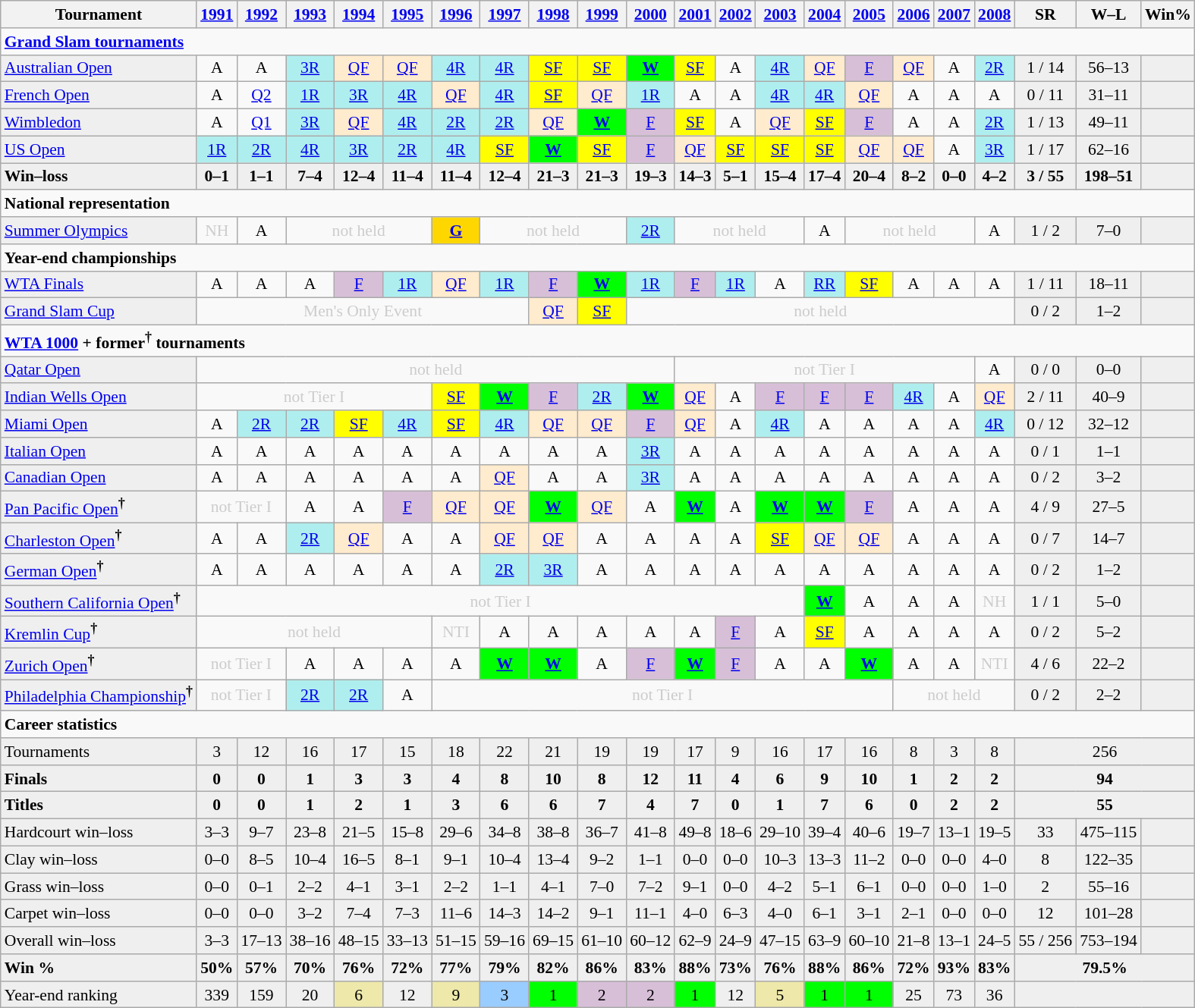<table class=wikitable style=font-size:90%;text-align:center>
<tr>
<th>Tournament</th>
<th><a href='#'>1991</a></th>
<th><a href='#'>1992</a></th>
<th><a href='#'>1993</a></th>
<th><a href='#'>1994</a></th>
<th><a href='#'>1995</a></th>
<th><a href='#'>1996</a></th>
<th><a href='#'>1997</a></th>
<th><a href='#'>1998</a></th>
<th><a href='#'>1999</a></th>
<th><a href='#'>2000</a></th>
<th><a href='#'>2001</a></th>
<th><a href='#'>2002</a></th>
<th><a href='#'>2003</a></th>
<th><a href='#'>2004</a></th>
<th><a href='#'>2005</a></th>
<th><a href='#'>2006</a></th>
<th><a href='#'>2007</a></th>
<th><a href='#'>2008</a></th>
<th>SR</th>
<th>W–L</th>
<th>Win%</th>
</tr>
<tr>
<td colspan="22" align="left"><strong><a href='#'>Grand Slam tournaments</a></strong></td>
</tr>
<tr>
<td style=background:#efefef;text-align:left><a href='#'>Australian Open</a></td>
<td>A</td>
<td>A</td>
<td style=background:#afeeee><a href='#'>3R</a></td>
<td style=background:#ffebcd><a href='#'>QF</a></td>
<td style=background:#ffebcd><a href='#'>QF</a></td>
<td style=background:#afeeee><a href='#'>4R</a></td>
<td style=background:#afeeee><a href='#'>4R</a></td>
<td style=background:yellow><a href='#'>SF</a></td>
<td style=background:yellow><a href='#'>SF</a></td>
<td style=background:lime><a href='#'><strong>W</strong></a></td>
<td style=background:yellow><a href='#'>SF</a></td>
<td>A</td>
<td style=background:#afeeee><a href='#'>4R</a></td>
<td style=background:#ffebcd><a href='#'>QF</a></td>
<td style=background:thistle><a href='#'>F</a></td>
<td style=background:#ffebcd><a href='#'>QF</a></td>
<td>A</td>
<td style=background:#afeeee><a href='#'>2R</a></td>
<td style=background:#efefef>1 / 14</td>
<td style=background:#efefef>56–13</td>
<td style=background:#efefef></td>
</tr>
<tr>
<td style=background:#efefef;text-align:left><a href='#'>French Open</a></td>
<td>A</td>
<td><a href='#'>Q2</a></td>
<td style=background:#afeeee><a href='#'>1R</a></td>
<td style=background:#afeeee><a href='#'>3R</a></td>
<td style=background:#afeeee><a href='#'>4R</a></td>
<td style=background:#ffebcd><a href='#'>QF</a></td>
<td style=background:#afeeee><a href='#'>4R</a></td>
<td style=background:yellow><a href='#'>SF</a></td>
<td style=background:#ffebcd><a href='#'>QF</a></td>
<td style=background:#afeeee><a href='#'>1R</a></td>
<td>A</td>
<td>A</td>
<td style=background:#afeeee><a href='#'>4R</a></td>
<td style=background:#afeeee><a href='#'>4R</a></td>
<td style=background:#ffebcd><a href='#'>QF</a></td>
<td>A</td>
<td>A</td>
<td>A</td>
<td style=background:#efefef>0 / 11</td>
<td style=background:#efefef>31–11</td>
<td style=background:#efefef></td>
</tr>
<tr>
<td style=background:#efefef;text-align:left><a href='#'>Wimbledon</a></td>
<td>A</td>
<td><a href='#'>Q1</a></td>
<td style=background:#afeeee><a href='#'>3R</a></td>
<td style=background:#ffebcd><a href='#'>QF</a></td>
<td style=background:#afeeee><a href='#'>4R</a></td>
<td style=background:#afeeee><a href='#'>2R</a></td>
<td style=background:#afeeee><a href='#'>2R</a></td>
<td style=background:#ffebcd><a href='#'>QF</a></td>
<td style=background:lime><a href='#'><strong>W</strong></a></td>
<td style=background:thistle><a href='#'>F</a></td>
<td style=background:yellow><a href='#'>SF</a></td>
<td>A</td>
<td style=background:#ffebcd><a href='#'>QF</a></td>
<td style=background:yellow><a href='#'>SF</a></td>
<td style=background:thistle><a href='#'>F</a></td>
<td>A</td>
<td>A</td>
<td style=background:#afeeee><a href='#'>2R</a></td>
<td style=background:#efefef>1 / 13</td>
<td style=background:#efefef>49–11</td>
<td style=background:#efefef></td>
</tr>
<tr>
<td style=background:#efefef;text-align:left><a href='#'>US Open</a></td>
<td style=background:#afeeee><a href='#'>1R</a></td>
<td style=background:#afeeee><a href='#'>2R</a></td>
<td style=background:#afeeee><a href='#'>4R</a></td>
<td style=background:#afeeee><a href='#'>3R</a></td>
<td style=background:#afeeee><a href='#'>2R</a></td>
<td style=background:#afeeee><a href='#'>4R</a></td>
<td style=background:yellow><a href='#'>SF</a></td>
<td style=background:lime><a href='#'><strong>W</strong></a></td>
<td style=background:yellow><a href='#'>SF</a></td>
<td style=background:thistle><a href='#'>F</a></td>
<td style=background:#ffebcd><a href='#'>QF</a></td>
<td style=background:yellow><a href='#'>SF</a></td>
<td style=background:yellow><a href='#'>SF</a></td>
<td style=background:yellow><a href='#'>SF</a></td>
<td style=background:#ffebcd><a href='#'>QF</a></td>
<td style=background:#ffebcd><a href='#'>QF</a></td>
<td>A</td>
<td style=background:#afeeee><a href='#'>3R</a></td>
<td style=background:#efefef>1 / 17</td>
<td style=background:#efefef>62–16</td>
<td style=background:#efefef></td>
</tr>
<tr style=background:#efefef;font-weight:bold>
<td align=left>Win–loss</td>
<td>0–1</td>
<td>1–1</td>
<td>7–4</td>
<td>12–4</td>
<td>11–4</td>
<td>11–4</td>
<td>12–4</td>
<td>21–3</td>
<td>21–3</td>
<td>19–3</td>
<td>14–3</td>
<td>5–1</td>
<td>15–4</td>
<td>17–4</td>
<td>20–4</td>
<td>8–2</td>
<td>0–0</td>
<td>4–2</td>
<td>3 / 55</td>
<td>198–51</td>
<td></td>
</tr>
<tr>
<td colspan="22" align="left"><strong>National representation</strong></td>
</tr>
<tr>
<td style=background:#efefef;text-align:left><a href='#'>Summer Olympics</a></td>
<td colspan=1 style=color:#cccccc>NH</td>
<td>A</td>
<td colspan=3 style=color:#cccccc>not held</td>
<td style=background:gold><a href='#'><strong>G</strong></a></td>
<td colspan=3 style=color:#cccccc>not held</td>
<td style=background:#afeeee><a href='#'>2R</a></td>
<td colspan=3 style=color:#cccccc>not held</td>
<td>A</td>
<td colspan=3 style=color:#cccccc>not held</td>
<td>A</td>
<td style=background:#efefef>1 / 2</td>
<td style=background:#efefef>7–0</td>
<td style=background:#efefef></td>
</tr>
<tr>
<td colspan="22" align="left"><strong>Year-end championships</strong></td>
</tr>
<tr>
<td style=background:#efefef;text-align:left><a href='#'>WTA Finals</a></td>
<td>A</td>
<td>A</td>
<td>A</td>
<td style=background:thistle><a href='#'>F</a></td>
<td style=background:#afeeee><a href='#'>1R</a></td>
<td style=background:#ffebcd><a href='#'>QF</a></td>
<td style=background:#afeeee><a href='#'>1R</a></td>
<td style=background:thistle><a href='#'>F</a></td>
<td style=background:lime><a href='#'><strong>W</strong></a></td>
<td style=background:#afeeee><a href='#'>1R</a></td>
<td style=background:thistle><a href='#'>F</a></td>
<td style=background:#afeeee><a href='#'>1R</a></td>
<td>A</td>
<td style=background:#afeeee><a href='#'>RR</a></td>
<td style=background:yellow><a href='#'>SF</a></td>
<td>A</td>
<td>A</td>
<td>A</td>
<td style=background:#efefef>1 / 11</td>
<td style=background:#efefef>18–11</td>
<td style=background:#efefef></td>
</tr>
<tr>
<td style=background:#efefef;text-align:left><a href='#'>Grand Slam Cup</a></td>
<td colspan=7 style=color:#cccccc>Men's Only Event</td>
<td style=background:#ffebcd><a href='#'>QF</a></td>
<td style=background:yellow><a href='#'>SF</a></td>
<td colspan=9 style=color:#cccccc>not held</td>
<td style=background:#efefef>0 / 2</td>
<td style=background:#efefef>1–2</td>
<td style=background:#efefef></td>
</tr>
<tr>
<td colspan="22" align="left"><strong><a href='#'>WTA 1000</a> + former<sup>†</sup> tournaments</strong></td>
</tr>
<tr>
<td style=background:#efefef;text-align:left><a href='#'>Qatar Open</a></td>
<td colspan=10 style=color:#cccccc>not held</td>
<td colspan=7 style=color:#cccccc>not Tier I</td>
<td>A</td>
<td style=background:#efefef>0 / 0</td>
<td style=background:#efefef>0–0</td>
<td style=background:#efefef></td>
</tr>
<tr>
<td style=background:#efefef;text-align:left><a href='#'>Indian Wells Open</a></td>
<td colspan=5 style=color:#cccccc>not Tier I</td>
<td style=background:yellow><a href='#'>SF</a></td>
<td style=background:lime><a href='#'><strong>W</strong></a></td>
<td style=background:thistle><a href='#'>F</a></td>
<td style=background:#afeeee><a href='#'>2R</a></td>
<td style=background:lime><a href='#'><strong>W</strong></a></td>
<td style=background:#ffebcd><a href='#'>QF</a></td>
<td>A</td>
<td style=background:thistle><a href='#'>F</a></td>
<td style=background:thistle><a href='#'>F</a></td>
<td style=background:thistle><a href='#'>F</a></td>
<td style=background:#afeeee><a href='#'>4R</a></td>
<td>A</td>
<td style=background:#ffebcd><a href='#'>QF</a></td>
<td style=background:#efefef>2 / 11</td>
<td style=background:#efefef>40–9</td>
<td style=background:#efefef></td>
</tr>
<tr>
<td style=background:#efefef;text-align:left><a href='#'>Miami Open</a></td>
<td>A</td>
<td style=background:#afeeee><a href='#'>2R</a></td>
<td style=background:#afeeee><a href='#'>2R</a></td>
<td style=background:yellow><a href='#'>SF</a></td>
<td style=background:#afeeee><a href='#'>4R</a></td>
<td style=background:yellow><a href='#'>SF</a></td>
<td style=background:#afeeee><a href='#'>4R</a></td>
<td style=background:#ffebcd><a href='#'>QF</a></td>
<td style=background:#ffebcd><a href='#'>QF</a></td>
<td style=background:thistle><a href='#'>F</a></td>
<td style=background:#ffebcd><a href='#'>QF</a></td>
<td>A</td>
<td style=background:#afeeee><a href='#'>4R</a></td>
<td>A</td>
<td>A</td>
<td>A</td>
<td>A</td>
<td style=background:#afeeee><a href='#'>4R</a></td>
<td style=background:#efefef>0 / 12</td>
<td style=background:#efefef>32–12</td>
<td style=background:#efefef></td>
</tr>
<tr>
<td style=background:#efefef;text-align:left><a href='#'>Italian Open</a></td>
<td>A</td>
<td>A</td>
<td>A</td>
<td>A</td>
<td>A</td>
<td>A</td>
<td>A</td>
<td>A</td>
<td>A</td>
<td style=background:#afeeee><a href='#'>3R</a></td>
<td>A</td>
<td>A</td>
<td>A</td>
<td>A</td>
<td>A</td>
<td>A</td>
<td>A</td>
<td>A</td>
<td style=background:#efefef>0 / 1</td>
<td style=background:#efefef>1–1</td>
<td style=background:#efefef></td>
</tr>
<tr>
<td style=background:#efefef;text-align:left><a href='#'>Canadian Open</a></td>
<td>A</td>
<td>A</td>
<td>A</td>
<td>A</td>
<td>A</td>
<td>A</td>
<td style=background:#ffebcd><a href='#'>QF</a></td>
<td>A</td>
<td>A</td>
<td style=background:#afeeee><a href='#'>3R</a></td>
<td>A</td>
<td>A</td>
<td>A</td>
<td>A</td>
<td>A</td>
<td>A</td>
<td>A</td>
<td>A</td>
<td style=background:#efefef>0 / 2</td>
<td style=background:#efefef>3–2</td>
<td style=background:#efefef></td>
</tr>
<tr>
<td style=background:#efefef;text-align:left><a href='#'>Pan Pacific Open</a><strong><sup>†</sup></strong></td>
<td colspan=2 style=color:#cccccc>not Tier I</td>
<td>A</td>
<td>A</td>
<td style=background:thistle><a href='#'>F</a></td>
<td style=background:#ffebcd><a href='#'>QF</a></td>
<td style=background:#ffebcd><a href='#'>QF</a></td>
<td style=background:lime><a href='#'><strong>W</strong></a></td>
<td style=background:#ffebcd><a href='#'>QF</a></td>
<td>A</td>
<td style=background:lime><a href='#'><strong>W</strong></a></td>
<td>A</td>
<td style=background:lime><a href='#'><strong>W</strong></a></td>
<td style=background:lime><a href='#'><strong>W</strong></a></td>
<td style=background:thistle><a href='#'>F</a></td>
<td>A</td>
<td>A</td>
<td>A</td>
<td style=background:#efefef>4 / 9</td>
<td style=background:#efefef>27–5</td>
<td style=background:#efefef></td>
</tr>
<tr>
<td style="background:#efefef;text-align:left"><a href='#'>Charleston Open</a><strong><sup>†</sup></strong></td>
<td>A</td>
<td>A</td>
<td style="background:#afeeee"><a href='#'>2R</a></td>
<td style="background:#ffebcd"><a href='#'>QF</a></td>
<td>A</td>
<td>A</td>
<td style="background:#ffebcd"><a href='#'>QF</a></td>
<td style="background:#ffebcd"><a href='#'>QF</a></td>
<td>A</td>
<td>A</td>
<td>A</td>
<td>A</td>
<td style="background:yellow"><a href='#'>SF</a></td>
<td style="background:#ffebcd"><a href='#'>QF</a></td>
<td style="background:#ffebcd"><a href='#'>QF</a></td>
<td>A</td>
<td>A</td>
<td>A</td>
<td style="background:#efefef">0 / 7</td>
<td style="background:#efefef">14–7</td>
<td style=background:#efefef></td>
</tr>
<tr>
<td style="background:#efefef;text-align:left"><a href='#'>German Open</a><strong><sup>†</sup></strong></td>
<td>A</td>
<td>A</td>
<td>A</td>
<td>A</td>
<td>A</td>
<td>A</td>
<td style="background:#afeeee"><a href='#'>2R</a></td>
<td style="background:#afeeee"><a href='#'>3R</a></td>
<td>A</td>
<td>A</td>
<td>A</td>
<td>A</td>
<td>A</td>
<td>A</td>
<td>A</td>
<td>A</td>
<td>A</td>
<td>A</td>
<td style="background:#efefef">0 / 2</td>
<td style="background:#efefef">1–2</td>
<td style=background:#efefef></td>
</tr>
<tr>
<td style="background:#efefef;text-align:left"><a href='#'>Southern California Open</a><strong><sup>†</sup></strong></td>
<td colspan="13" style="color:#cccccc">not Tier I</td>
<td style="background:lime"><a href='#'><strong>W</strong></a></td>
<td>A</td>
<td>A</td>
<td>A</td>
<td colspan="1" style="color:#cccccc">NH</td>
<td style="background:#efefef">1 / 1</td>
<td style="background:#efefef">5–0</td>
<td style=background:#efefef></td>
</tr>
<tr>
<td style="background:#efefef;text-align:left"><a href='#'>Kremlin Cup</a><strong><sup>†</sup></strong></td>
<td colspan="5" style="color:#cccccc">not held</td>
<td colspan="1" style="color:#cccccc">NTI</td>
<td>A</td>
<td>A</td>
<td>A</td>
<td>A</td>
<td>A</td>
<td style="background:thistle"><a href='#'>F</a></td>
<td>A</td>
<td style="background:yellow"><a href='#'>SF</a></td>
<td>A</td>
<td>A</td>
<td>A</td>
<td>A</td>
<td style="background:#efefef">0 / 2</td>
<td style="background:#efefef">5–2</td>
<td style=background:#efefef></td>
</tr>
<tr>
<td style="background:#efefef;text-align:left"><a href='#'>Zurich Open</a><strong><sup>†</sup></strong></td>
<td colspan="2" style="color:#cccccc">not Tier I</td>
<td>A</td>
<td>A</td>
<td>A</td>
<td>A</td>
<td style="background:lime"><a href='#'><strong>W</strong></a></td>
<td style="background:lime"><a href='#'><strong>W</strong></a></td>
<td>A</td>
<td style="background:thistle"><a href='#'>F</a></td>
<td style="background:lime"><a href='#'><strong>W</strong></a></td>
<td style="background:thistle"><a href='#'>F</a></td>
<td>A</td>
<td>A</td>
<td style="background:lime"><a href='#'><strong>W</strong></a></td>
<td>A</td>
<td>A</td>
<td colspan="1" style="color:#cccccc">NTI</td>
<td style="background:#efefef">4 / 6</td>
<td style="background:#efefef">22–2</td>
<td style=background:#efefef></td>
</tr>
<tr>
<td style="background:#efefef;text-align:left"><a href='#'>Philadelphia Championship</a><strong><sup>†</sup></strong></td>
<td colspan="2" style="color:#cccccc">not Tier I</td>
<td style="background:#afeeee"><a href='#'>2R</a></td>
<td style="background:#afeeee"><a href='#'>2R</a></td>
<td>A</td>
<td colspan="10" style="color:#cccccc">not Tier I</td>
<td colspan="3" style="color:#cccccc">not held</td>
<td style="background:#efefef">0 / 2</td>
<td style="background:#efefef">2–2</td>
<td style=background:#efefef></td>
</tr>
<tr>
<td colspan="22" align="left"><strong>Career statistics</strong></td>
</tr>
<tr bgcolor=#efefef>
<td align=left>Tournaments</td>
<td>3</td>
<td>12</td>
<td>16</td>
<td>17</td>
<td>15</td>
<td>18</td>
<td>22</td>
<td>21</td>
<td>19</td>
<td>19</td>
<td>17</td>
<td>9</td>
<td>16</td>
<td>17</td>
<td>16</td>
<td>8</td>
<td>3</td>
<td>8</td>
<td colspan="3">256</td>
</tr>
<tr style=background:#efefef;font-weight:bold>
<td align=left>Finals</td>
<td>0</td>
<td>0</td>
<td>1</td>
<td>3</td>
<td>3</td>
<td>4</td>
<td>8</td>
<td>10</td>
<td>8</td>
<td>12</td>
<td>11</td>
<td>4</td>
<td>6</td>
<td>9</td>
<td>10</td>
<td>1</td>
<td>2</td>
<td>2</td>
<td colspan="3">94</td>
</tr>
<tr style=background:#efefef;font-weight:bold>
<td align=left>Titles</td>
<td>0</td>
<td>0</td>
<td>1</td>
<td>2</td>
<td>1</td>
<td>3</td>
<td>6</td>
<td>6</td>
<td>7</td>
<td>4</td>
<td>7</td>
<td>0</td>
<td>1</td>
<td>7</td>
<td>6</td>
<td>0</td>
<td>2</td>
<td>2</td>
<td colspan="3">55</td>
</tr>
<tr bgcolor=#efefef>
<td align=left>Hardcourt win–loss</td>
<td>3–3</td>
<td>9–7</td>
<td>23–8</td>
<td>21–5</td>
<td>15–8</td>
<td>29–6</td>
<td>34–8</td>
<td>38–8</td>
<td>36–7</td>
<td>41–8</td>
<td>49–8</td>
<td>18–6</td>
<td>29–10</td>
<td>39–4</td>
<td>40–6</td>
<td>19–7</td>
<td>13–1</td>
<td>19–5</td>
<td>33</td>
<td>475–115</td>
<td></td>
</tr>
<tr bgcolor=#efefef>
<td align=left>Clay win–loss</td>
<td>0–0</td>
<td>8–5</td>
<td>10–4</td>
<td>16–5</td>
<td>8–1</td>
<td>9–1</td>
<td>10–4</td>
<td>13–4</td>
<td>9–2</td>
<td>1–1</td>
<td>0–0</td>
<td>0–0</td>
<td>10–3</td>
<td>13–3</td>
<td>11–2</td>
<td>0–0</td>
<td>0–0</td>
<td>4–0</td>
<td>8</td>
<td>122–35</td>
<td></td>
</tr>
<tr bgcolor=#efefef>
<td align=left>Grass win–loss</td>
<td>0–0</td>
<td>0–1</td>
<td>2–2</td>
<td>4–1</td>
<td>3–1</td>
<td>2–2</td>
<td>1–1</td>
<td>4–1</td>
<td>7–0</td>
<td>7–2</td>
<td>9–1</td>
<td>0–0</td>
<td>4–2</td>
<td>5–1</td>
<td>6–1</td>
<td>0–0</td>
<td>0–0</td>
<td>1–0</td>
<td>2</td>
<td>55–16</td>
<td></td>
</tr>
<tr bgcolor=#efefef>
<td align=left>Carpet win–loss</td>
<td>0–0</td>
<td>0–0</td>
<td>3–2</td>
<td>7–4</td>
<td>7–3</td>
<td>11–6</td>
<td>14–3</td>
<td>14–2</td>
<td>9–1</td>
<td>11–1</td>
<td>4–0</td>
<td>6–3</td>
<td>4–0</td>
<td>6–1</td>
<td>3–1</td>
<td>2–1</td>
<td>0–0</td>
<td>0–0</td>
<td>12</td>
<td>101–28</td>
<td></td>
</tr>
<tr style=background:#efefef;font-weigh:bold>
<td align=left>Overall win–loss</td>
<td>3–3</td>
<td>17–13</td>
<td>38–16</td>
<td>48–15</td>
<td>33–13</td>
<td>51–15</td>
<td>59–16</td>
<td>69–15</td>
<td>61–10</td>
<td>60–12</td>
<td>62–9</td>
<td>24–9</td>
<td>47–15</td>
<td>63–9</td>
<td>60–10</td>
<td>21–8</td>
<td>13–1</td>
<td>24–5</td>
<td>55 / 256</td>
<td>753–194</td>
<td></td>
</tr>
<tr style=background:#efefef;font-weight:bold>
<td align=left>Win %</td>
<td>50%</td>
<td>57%</td>
<td>70%</td>
<td>76%</td>
<td>72%</td>
<td>77%</td>
<td>79%</td>
<td>82%</td>
<td>86%</td>
<td>83%</td>
<td>88%</td>
<td>73%</td>
<td>76%</td>
<td>88%</td>
<td>86%</td>
<td>72%</td>
<td>93%</td>
<td>83%</td>
<td colspan="3" style="background:#efefef">79.5%</td>
</tr>
<tr bgcolor=#efefef>
<td align=left>Year-end ranking</td>
<td>339</td>
<td>159</td>
<td>20</td>
<td style=background:#EEE8AA>6</td>
<td>12</td>
<td style=background:#EEE8AA>9</td>
<td style=background:#99ccff>3</td>
<td style=background:lime>1</td>
<td style=background:thistle>2</td>
<td style=background:thistle>2</td>
<td style=background:lime>1</td>
<td>12</td>
<td style=background:#EEE8AA>5</td>
<td style=background:lime>1</td>
<td style=background:lime>1</td>
<td>25</td>
<td>73</td>
<td>36</td>
<td colspan="3"></td>
</tr>
</table>
